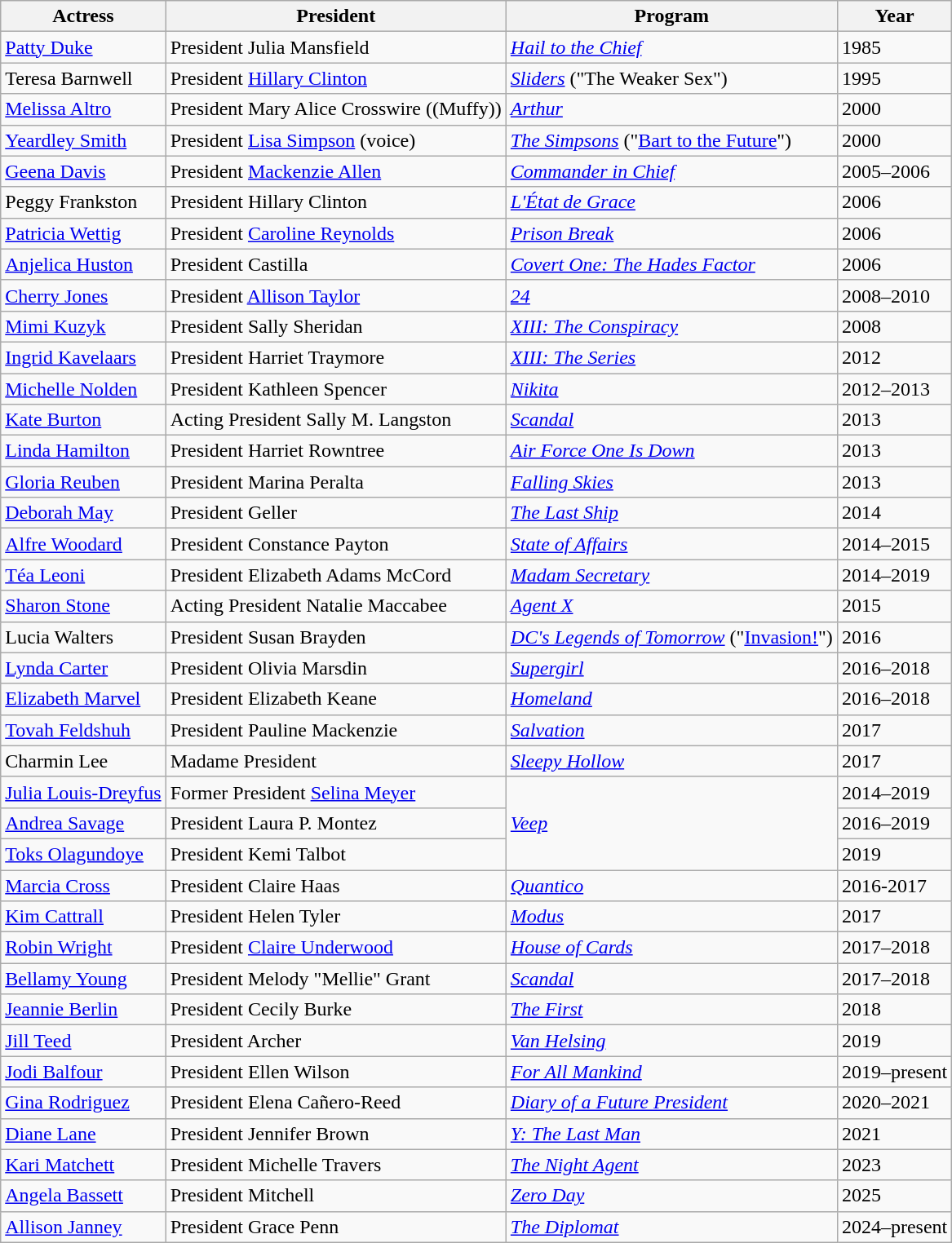<table class="wikitable sortable">
<tr>
<th>Actress</th>
<th>President</th>
<th>Program</th>
<th>Year</th>
</tr>
<tr>
<td><a href='#'>Patty Duke</a></td>
<td>President Julia Mansfield</td>
<td><em><a href='#'>Hail to the Chief</a></em></td>
<td>1985</td>
</tr>
<tr>
<td>Teresa Barnwell</td>
<td>President <a href='#'>Hillary Clinton</a></td>
<td><em><a href='#'>Sliders</a></em> ("The Weaker Sex")</td>
<td>1995</td>
</tr>
<tr>
<td><a href='#'>Melissa Altro</a></td>
<td>President Mary Alice Crosswire ((Muffy))</td>
<td><em><a href='#'>Arthur</a></em></td>
<td>2000</td>
</tr>
<tr>
<td><a href='#'>Yeardley Smith</a></td>
<td>President <a href='#'>Lisa Simpson</a> (voice)</td>
<td><em><a href='#'>The Simpsons</a></em> ("<a href='#'>Bart to the Future</a>")</td>
<td>2000</td>
</tr>
<tr>
<td><a href='#'>Geena Davis</a></td>
<td>President <a href='#'>Mackenzie Allen</a></td>
<td><em><a href='#'>Commander in Chief</a></em></td>
<td>2005–2006</td>
</tr>
<tr>
<td>Peggy Frankston</td>
<td>President Hillary Clinton</td>
<td><em><a href='#'>L'État de Grace</a></em></td>
<td>2006</td>
</tr>
<tr>
<td><a href='#'>Patricia Wettig</a></td>
<td>President <a href='#'>Caroline Reynolds</a></td>
<td><em><a href='#'>Prison Break</a></em></td>
<td>2006</td>
</tr>
<tr>
<td><a href='#'>Anjelica Huston</a></td>
<td>President Castilla</td>
<td><em><a href='#'>Covert One: The Hades Factor</a></em></td>
<td>2006</td>
</tr>
<tr>
<td><a href='#'>Cherry Jones</a></td>
<td>President <a href='#'>Allison Taylor</a></td>
<td><em><a href='#'>24</a></em></td>
<td>2008–2010</td>
</tr>
<tr>
<td><a href='#'>Mimi Kuzyk</a></td>
<td>President Sally Sheridan</td>
<td><em><a href='#'>XIII: The Conspiracy</a></em></td>
<td>2008</td>
</tr>
<tr>
<td><a href='#'>Ingrid Kavelaars</a></td>
<td>President Harriet Traymore</td>
<td><em><a href='#'>XIII: The Series</a></em></td>
<td>2012</td>
</tr>
<tr>
<td><a href='#'>Michelle Nolden</a></td>
<td>President Kathleen Spencer</td>
<td><em><a href='#'>Nikita</a></em></td>
<td>2012–2013</td>
</tr>
<tr>
<td><a href='#'>Kate Burton</a></td>
<td>Acting President Sally M. Langston</td>
<td><em><a href='#'>Scandal</a></em></td>
<td>2013</td>
</tr>
<tr>
<td><a href='#'>Linda Hamilton</a></td>
<td>President Harriet Rowntree</td>
<td><em><a href='#'>Air Force One Is Down</a></em></td>
<td>2013</td>
</tr>
<tr>
<td><a href='#'>Gloria Reuben</a></td>
<td>President Marina Peralta</td>
<td><em><a href='#'>Falling Skies</a></em></td>
<td>2013</td>
</tr>
<tr>
<td><a href='#'>Deborah May</a></td>
<td>President Geller</td>
<td><em><a href='#'>The Last Ship</a></em></td>
<td>2014</td>
</tr>
<tr>
<td><a href='#'>Alfre Woodard</a></td>
<td>President Constance Payton</td>
<td><em><a href='#'>State of Affairs</a></em></td>
<td>2014–2015</td>
</tr>
<tr>
<td><a href='#'>Téa Leoni</a></td>
<td>President Elizabeth Adams McCord</td>
<td><em><a href='#'>Madam Secretary</a></em></td>
<td>2014–2019</td>
</tr>
<tr>
<td><a href='#'>Sharon Stone</a></td>
<td>Acting President Natalie Maccabee</td>
<td><em><a href='#'>Agent X</a></em></td>
<td>2015</td>
</tr>
<tr>
<td>Lucia Walters</td>
<td>President Susan Brayden</td>
<td><em><a href='#'>DC's Legends of Tomorrow</a></em> ("<a href='#'>Invasion!</a>")</td>
<td>2016</td>
</tr>
<tr>
<td><a href='#'>Lynda Carter</a></td>
<td>President Olivia Marsdin</td>
<td><em><a href='#'>Supergirl</a></em></td>
<td>2016–2018</td>
</tr>
<tr>
<td><a href='#'>Elizabeth Marvel</a></td>
<td>President Elizabeth Keane</td>
<td><em><a href='#'>Homeland</a></em></td>
<td>2016–2018</td>
</tr>
<tr>
<td><a href='#'>Tovah Feldshuh</a></td>
<td>President Pauline Mackenzie</td>
<td><em><a href='#'>Salvation</a></em></td>
<td>2017</td>
</tr>
<tr>
<td>Charmin Lee</td>
<td>Madame President</td>
<td><em><a href='#'>Sleepy Hollow</a></em></td>
<td>2017</td>
</tr>
<tr>
<td><a href='#'>Julia Louis-Dreyfus</a></td>
<td>Former President <a href='#'>Selina Meyer</a></td>
<td rowspan="3"><em><a href='#'>Veep</a></em></td>
<td>2014–2019</td>
</tr>
<tr>
<td><a href='#'>Andrea Savage</a></td>
<td>President Laura P. Montez</td>
<td>2016–2019</td>
</tr>
<tr>
<td><a href='#'>Toks Olagundoye</a></td>
<td>President Kemi Talbot</td>
<td>2019</td>
</tr>
<tr>
<td><a href='#'>Marcia Cross</a></td>
<td>President Claire Haas</td>
<td><em><a href='#'>Quantico</a></em></td>
<td>2016-2017</td>
</tr>
<tr>
<td><a href='#'>Kim Cattrall</a></td>
<td>President Helen Tyler</td>
<td><em><a href='#'>Modus</a></em></td>
<td>2017</td>
</tr>
<tr>
<td><a href='#'>Robin Wright</a></td>
<td>President <a href='#'>Claire Underwood</a></td>
<td><em><a href='#'>House of Cards</a></em></td>
<td>2017–2018</td>
</tr>
<tr>
<td><a href='#'>Bellamy Young</a></td>
<td>President Melody "Mellie" Grant</td>
<td><em><a href='#'>Scandal</a></em></td>
<td>2017–2018</td>
</tr>
<tr>
<td><a href='#'>Jeannie Berlin</a></td>
<td>President Cecily Burke</td>
<td><a href='#'><em>The First</em></a></td>
<td>2018</td>
</tr>
<tr>
<td><a href='#'>Jill Teed</a></td>
<td>President Archer</td>
<td><em><a href='#'>Van Helsing</a></em></td>
<td>2019</td>
</tr>
<tr>
<td><a href='#'>Jodi Balfour</a></td>
<td>President Ellen Wilson</td>
<td><em><a href='#'>For All Mankind</a></em></td>
<td>2019–present</td>
</tr>
<tr>
<td><a href='#'>Gina Rodriguez</a></td>
<td>President Elena Cañero-Reed</td>
<td><em><a href='#'>Diary of a Future President</a></em></td>
<td>2020–2021</td>
</tr>
<tr>
<td><a href='#'>Diane Lane</a></td>
<td>President Jennifer Brown</td>
<td><em><a href='#'>Y: The Last Man</a></em></td>
<td>2021</td>
</tr>
<tr>
<td><a href='#'>Kari Matchett</a></td>
<td>President Michelle Travers</td>
<td><em><a href='#'>The Night Agent</a></em></td>
<td>2023</td>
</tr>
<tr>
<td><a href='#'>Angela Bassett</a></td>
<td>President Mitchell</td>
<td><em><a href='#'>Zero Day</a></em></td>
<td>2025</td>
</tr>
<tr>
<td><a href='#'>Allison Janney</a></td>
<td>President Grace Penn</td>
<td><em><a href='#'>The Diplomat</a></em></td>
<td>2024–present</td>
</tr>
</table>
